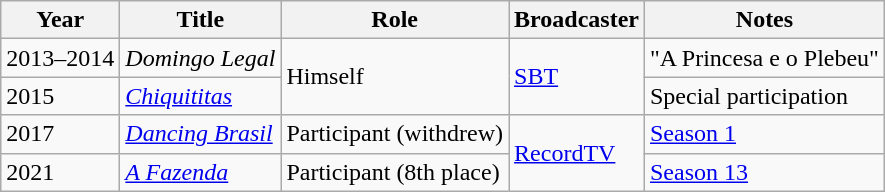<table class="wikitable plainrowheaders sortable">
<tr>
<th>Year</th>
<th>Title</th>
<th>Role</th>
<th>Broadcaster</th>
<th>Notes</th>
</tr>
<tr>
<td>2013–2014</td>
<td><em>Domingo Legal</em></td>
<td rowspan="2">Himself</td>
<td rowspan="2"><a href='#'>SBT</a></td>
<td>"A Princesa e o Plebeu"</td>
</tr>
<tr>
<td>2015</td>
<td><em><a href='#'>Chiquititas</a></em></td>
<td>Special participation</td>
</tr>
<tr>
<td>2017</td>
<td><em><a href='#'>Dancing Brasil</a></em></td>
<td>Participant (withdrew)</td>
<td rowspan="2"><a href='#'>RecordTV</a></td>
<td><a href='#'>Season 1</a></td>
</tr>
<tr>
<td>2021</td>
<td><em><a href='#'>A Fazenda</a></em></td>
<td>Participant (8th place)</td>
<td><a href='#'>Season 13</a></td>
</tr>
</table>
